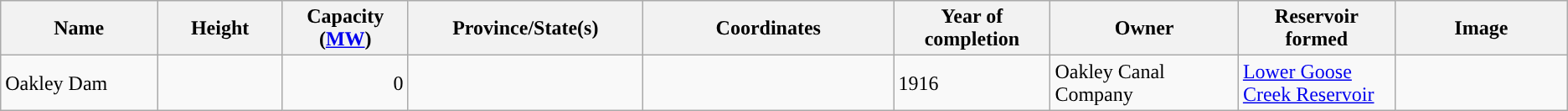<table class="wikitable sortable" border="1">
<tr>
<th width="10%">Name</th>
<th width="8%">Height</th>
<th width="8%">Capacity (<a href='#'>MW</a>)</th>
<th width="15%">Province/State(s)</th>
<th width="16%">Coordinates</th>
<th width="10%">Year of completion</th>
<th width="12%">Owner</th>
<th width="10%">Reservoir formed</th>
<th>Image</th>
</tr>
<tr>
<td>Oakley Dam</td>
<td></td>
<td align="right">0</td>
<td></td>
<td></td>
<td>1916</td>
<td>Oakley Canal Company</td>
<td><a href='#'>Lower Goose Creek Reservoir</a></td>
<td></td>
</tr>
</table>
